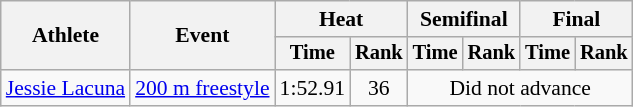<table class=wikitable style="font-size:90%">
<tr>
<th rowspan="2">Athlete</th>
<th rowspan="2">Event</th>
<th colspan="2">Heat</th>
<th colspan="2">Semifinal</th>
<th colspan="2">Final</th>
</tr>
<tr style="font-size:95%">
<th>Time</th>
<th>Rank</th>
<th>Time</th>
<th>Rank</th>
<th>Time</th>
<th>Rank</th>
</tr>
<tr align=center>
<td align=left><a href='#'>Jessie Lacuna</a></td>
<td align=left><a href='#'>200 m freestyle</a></td>
<td>1:52.91</td>
<td>36</td>
<td colspan=4>Did not advance</td>
</tr>
</table>
